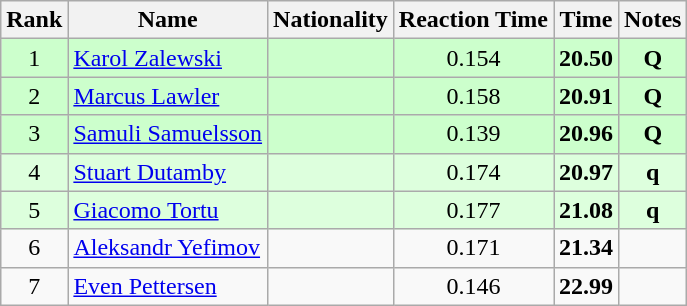<table class="wikitable sortable" style="text-align:center">
<tr>
<th>Rank</th>
<th>Name</th>
<th>Nationality</th>
<th>Reaction Time</th>
<th>Time</th>
<th>Notes</th>
</tr>
<tr bgcolor=ccffcc>
<td>1</td>
<td align=left><a href='#'>Karol Zalewski</a></td>
<td align=left></td>
<td>0.154</td>
<td><strong>20.50</strong></td>
<td><strong>Q</strong></td>
</tr>
<tr bgcolor=ccffcc>
<td>2</td>
<td align=left><a href='#'>Marcus Lawler</a></td>
<td align=left></td>
<td>0.158</td>
<td><strong>20.91</strong></td>
<td><strong>Q</strong></td>
</tr>
<tr bgcolor=ccffcc>
<td>3</td>
<td align=left><a href='#'>Samuli Samuelsson</a></td>
<td align=left></td>
<td>0.139</td>
<td><strong>20.96</strong></td>
<td><strong>Q</strong></td>
</tr>
<tr bgcolor=ddffdd>
<td>4</td>
<td align=left><a href='#'>Stuart Dutamby</a></td>
<td align=left></td>
<td>0.174</td>
<td><strong>20.97</strong></td>
<td><strong>q</strong></td>
</tr>
<tr bgcolor=ddffdd>
<td>5</td>
<td align=left><a href='#'>Giacomo Tortu</a></td>
<td align=left></td>
<td>0.177</td>
<td><strong>21.08</strong></td>
<td><strong>q</strong></td>
</tr>
<tr>
<td>6</td>
<td align=left><a href='#'>Aleksandr Yefimov</a></td>
<td align=left></td>
<td>0.171</td>
<td><strong>21.34</strong></td>
<td></td>
</tr>
<tr>
<td>7</td>
<td align=left><a href='#'>Even Pettersen</a></td>
<td align=left></td>
<td>0.146</td>
<td><strong>22.99</strong></td>
<td></td>
</tr>
</table>
